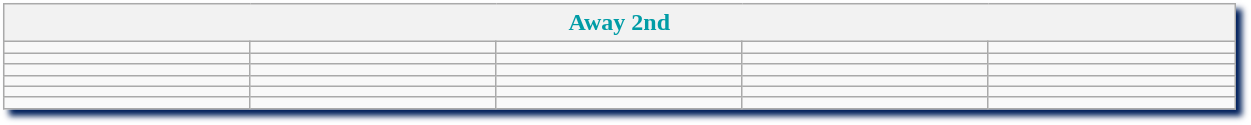<table class="wikitable mw-collapsible mw-collapsed" border="solid 3px #8A8D8F" style="width:65%; box-shadow: 4px 4px 4px #00205B">
<tr style="color:#009CA6; font-weight:bold;">
<th colspan="5">Away 2nd</th>
</tr>
<tr>
<td></td>
<td></td>
<td></td>
<td></td>
<td></td>
</tr>
<tr>
<td></td>
<td></td>
<td></td>
<td></td>
<td></td>
</tr>
<tr>
<td></td>
<td></td>
<td></td>
<td></td>
<td></td>
</tr>
<tr>
<td></td>
<td></td>
<td></td>
<td></td>
<td></td>
</tr>
<tr>
<td></td>
<td></td>
<td></td>
<td></td>
<td></td>
</tr>
<tr>
<td></td>
<td></td>
<td></td>
<td></td>
<td></td>
</tr>
</table>
